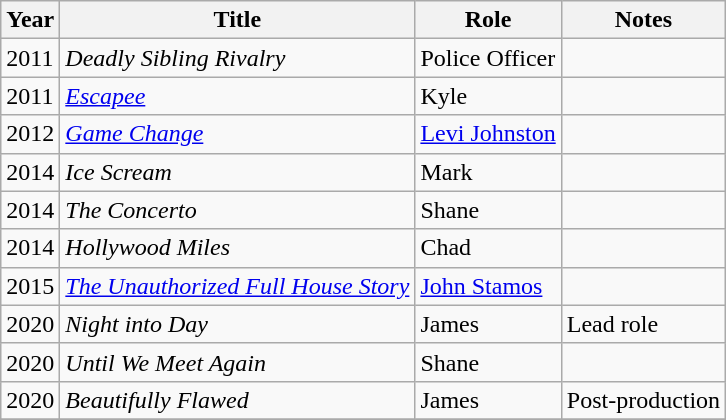<table class="wikitable sortable">
<tr>
<th>Year</th>
<th>Title</th>
<th>Role</th>
<th class="unsortable">Notes</th>
</tr>
<tr>
<td>2011</td>
<td><em>Deadly Sibling Rivalry</em></td>
<td>Police Officer</td>
<td></td>
</tr>
<tr>
<td>2011</td>
<td><em><a href='#'>Escapee</a></em></td>
<td>Kyle</td>
<td></td>
</tr>
<tr>
<td>2012</td>
<td><em><a href='#'>Game Change</a></em></td>
<td><a href='#'>Levi Johnston</a></td>
<td></td>
</tr>
<tr>
<td>2014</td>
<td><em>Ice Scream</em></td>
<td>Mark</td>
<td></td>
</tr>
<tr>
<td>2014</td>
<td><em>The Concerto</em></td>
<td>Shane</td>
<td></td>
</tr>
<tr>
<td>2014</td>
<td><em>Hollywood Miles</em></td>
<td>Chad</td>
</tr>
<tr>
<td>2015</td>
<td><em><a href='#'>The Unauthorized Full House Story</a></em></td>
<td><a href='#'>John Stamos</a></td>
<td></td>
</tr>
<tr>
<td>2020</td>
<td><em>Night into Day</em></td>
<td>James</td>
<td>Lead role</td>
</tr>
<tr>
<td>2020</td>
<td><em>Until We Meet Again</em></td>
<td>Shane</td>
<td></td>
</tr>
<tr>
<td>2020</td>
<td><em>Beautifully Flawed</em></td>
<td>James</td>
<td>Post-production</td>
</tr>
<tr>
</tr>
</table>
